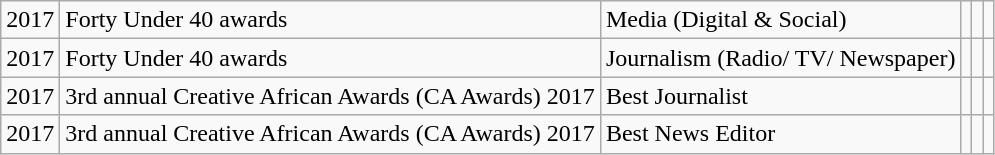<table class ="wikitable">
<tr>
<td>2017</td>
<td>Forty Under 40 awards</td>
<td>Media (Digital & Social)</td>
<td></td>
<td></td>
<td></td>
</tr>
<tr>
<td>2017</td>
<td>Forty Under 40 awards</td>
<td>Journalism (Radio/ TV/ Newspaper)</td>
<td></td>
<td></td>
<td></td>
</tr>
<tr>
<td>2017</td>
<td>3rd annual Creative African Awards (CA Awards) 2017</td>
<td>Best Journalist</td>
<td></td>
<td></td>
<td></td>
</tr>
<tr>
<td>2017</td>
<td>3rd annual Creative African Awards (CA Awards) 2017</td>
<td>Best News Editor</td>
<td></td>
<td></td>
<td></td>
</tr>
</table>
